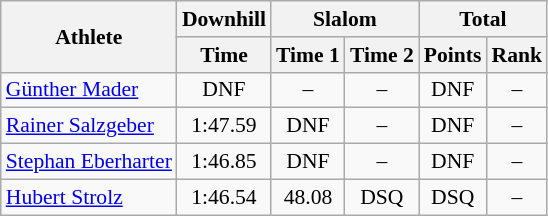<table class="wikitable" style="font-size:90%">
<tr>
<th rowspan="2">Athlete</th>
<th>Downhill</th>
<th colspan="2">Slalom</th>
<th colspan="2">Total</th>
</tr>
<tr>
<th>Time</th>
<th>Time 1</th>
<th>Time 2</th>
<th>Points</th>
<th>Rank</th>
</tr>
<tr>
<td><a href='#'>Günther Mader</a></td>
<td align="center">DNF</td>
<td align="center">–</td>
<td align="center">–</td>
<td align="center">DNF</td>
<td align="center">–</td>
</tr>
<tr>
<td><a href='#'>Rainer Salzgeber</a></td>
<td align="center">1:47.59</td>
<td align="center">DNF</td>
<td align="center">–</td>
<td align="center">DNF</td>
<td align="center">–</td>
</tr>
<tr>
<td><a href='#'>Stephan Eberharter</a></td>
<td align="center">1:46.85</td>
<td align="center">DNF</td>
<td align="center">–</td>
<td align="center">DNF</td>
<td align="center">–</td>
</tr>
<tr>
<td><a href='#'>Hubert Strolz</a></td>
<td align="center">1:46.54</td>
<td align="center">48.08</td>
<td align="center">DSQ</td>
<td align="center">DSQ</td>
<td align="center">–</td>
</tr>
</table>
